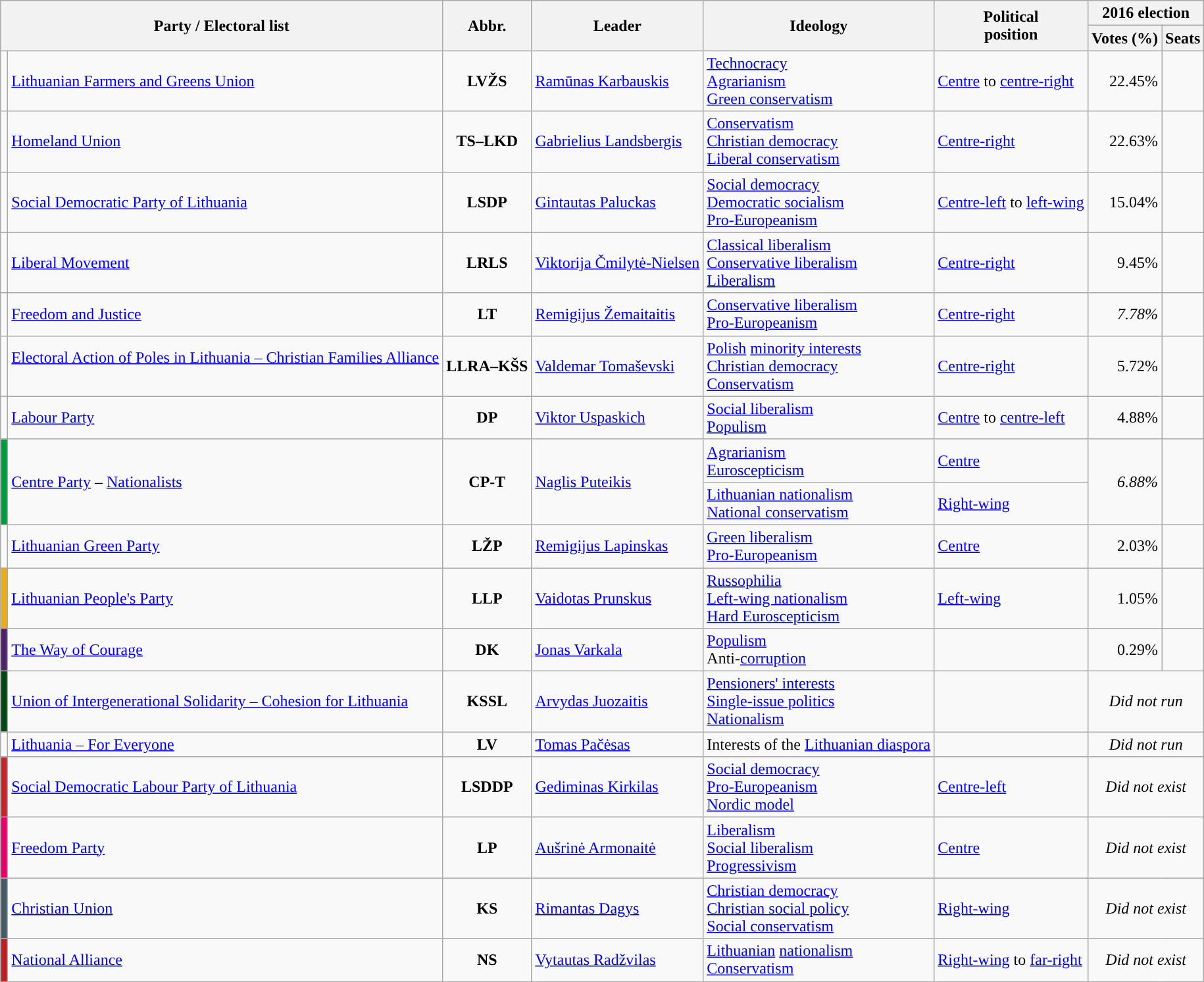<table class=wikitable>
<tr>
<th rowspan=2 colspan=2>Party / Electoral list</th>
<th rowspan=2>Abbr.</th>
<th rowspan=2>Leader</th>
<th rowspan=2>Ideology</th>
<th rowspan=2>Political<br>position</th>
<th colspan=2>2016 election</th>
</tr>
<tr>
<th>Votes (%)</th>
<th>Seats</th>
</tr>
<tr>
<td bgcolor=></td>
<td><a href='#'>Lithuanian Farmers and Greens Union</a><br></td>
<td align=center><strong>LVŽS</strong></td>
<td><a href='#'>Ramūnas Karbauskis</a></td>
<td><a href='#'>Technocracy</a><br><a href='#'>Agrarianism</a><br><a href='#'>Green conservatism</a></td>
<td><a href='#'>Centre</a> to <a href='#'>centre-right</a></td>
<td align=right>22.45%</td>
<td></td>
</tr>
<tr>
<td bgcolor=></td>
<td><a href='#'>Homeland Union</a><br></td>
<td align=center><strong>TS–LKD</strong></td>
<td><a href='#'>Gabrielius Landsbergis</a></td>
<td><a href='#'>Conservatism</a><br><a href='#'>Christian democracy</a><br><a href='#'>Liberal conservatism</a></td>
<td><a href='#'>Centre-right</a></td>
<td align=right>22.63%</td>
<td></td>
</tr>
<tr>
<td></td>
<td><a href='#'>Social Democratic Party of Lithuania</a><br></td>
<td align="center"><strong>LSDP</strong></td>
<td><a href='#'>Gintautas Paluckas</a></td>
<td><a href='#'>Social democracy</a><br><a href='#'>Democratic socialism</a><br><a href='#'>Pro-Europeanism</a></td>
<td><a href='#'>Centre-left</a> to <a href='#'>left-wing</a></td>
<td align="right">15.04%</td>
<td></td>
</tr>
<tr>
<td></td>
<td><a href='#'>Liberal Movement</a><br></td>
<td align="center"><strong>LRLS</strong></td>
<td><a href='#'>Viktorija Čmilytė-Nielsen</a></td>
<td><a href='#'>Classical liberalism</a><br><a href='#'>Conservative liberalism</a><br><a href='#'>Liberalism</a></td>
<td><a href='#'>Centre-right</a></td>
<td align="right">9.45%</td>
<td></td>
</tr>
<tr>
<td></td>
<td><a href='#'>Freedom and Justice</a><br></td>
<td align="center"><strong>LT</strong></td>
<td><a href='#'>Remigijus Žemaitaitis</a></td>
<td><a href='#'>Conservative liberalism</a><br><a href='#'>Pro-Europeanism</a></td>
<td><a href='#'>Centre-right</a></td>
<td align="right"><em>7.78%</em></td>
<td></td>
</tr>
<tr>
<td></td>
<td><a href='#'>Electoral Action of Poles in Lithuania – Christian Families Alliance</a><br><br></td>
<td align="center"><strong>LLRA–KŠS</strong></td>
<td><a href='#'>Valdemar Tomaševski</a></td>
<td><a href='#'>Polish</a> <a href='#'>minority interests</a><br><a href='#'>Christian democracy</a><br><a href='#'>Conservatism</a></td>
<td><a href='#'>Centre-right</a></td>
<td align="right">5.72%</td>
<td></td>
</tr>
<tr>
<td></td>
<td><a href='#'>Labour Party</a><br></td>
<td align="center"><strong>DP</strong></td>
<td><a href='#'>Viktor Uspaskich</a></td>
<td><a href='#'>Social liberalism</a><br><a href='#'>Populism</a></td>
<td><a href='#'>Centre</a> to <a href='#'>centre-left</a></td>
<td align="right">4.88%</td>
<td></td>
</tr>
<tr>
<td rowspan="2" bgcolor="#009C3D"></td>
<td rowspan="2"><a href='#'>Centre Party</a> – <a href='#'>Nationalists</a><br></td>
<td rowspan="2" align="center"><strong>CP-T</strong></td>
<td rowspan="2"><a href='#'>Naglis Puteikis</a></td>
<td><a href='#'>Agrarianism</a><br><a href='#'>Euroscepticism</a></td>
<td><a href='#'>Centre</a></td>
<td rowspan="2" align="right"><em>6.88%</em></td>
<td rowspan="2"></td>
</tr>
<tr>
<td><a href='#'>Lithuanian nationalism</a><br><a href='#'>National conservatism</a></td>
<td><a href='#'>Right-wing</a></td>
</tr>
<tr>
<td></td>
<td><a href='#'>Lithuanian Green Party</a><br></td>
<td align="center"><strong>LŽP</strong></td>
<td><a href='#'>Remigijus Lapinskas</a></td>
<td><a href='#'>Green liberalism</a><br><a href='#'>Pro-Europeanism</a></td>
<td><a href='#'>Centre</a></td>
<td align="right">2.03%</td>
<td></td>
</tr>
<tr>
<td bgcolor="#E6AD1E"></td>
<td><a href='#'>Lithuanian People's Party</a><br></td>
<td align="center"><strong>LLP</strong></td>
<td><a href='#'>Vaidotas Prunskus</a></td>
<td><a href='#'>Russophilia</a><br><a href='#'>Left-wing nationalism</a><br><a href='#'>Hard Euroscepticism</a></td>
<td><a href='#'>Left-wing</a></td>
<td align="right">1.05%</td>
<td></td>
</tr>
<tr>
<td bgcolor="#4D226A"></td>
<td><a href='#'>The Way of Courage</a><br></td>
<td align="center"><strong>DK</strong></td>
<td><a href='#'>Jonas Varkala</a></td>
<td><a href='#'>Populism</a><br>Anti-<a href='#'>corruption</a></td>
<td></td>
<td align="right">0.29%</td>
<td></td>
</tr>
<tr>
<td bgcolor="#004714"></td>
<td><a href='#'>Union of Intergenerational Solidarity – Cohesion for Lithuania</a><br></td>
<td align="center"><strong>KSSL</strong></td>
<td><a href='#'>Arvydas Juozaitis</a></td>
<td><a href='#'>Pensioners' interests</a><br><a href='#'>Single-issue politics</a><br><a href='#'>Nationalism</a></td>
<td></td>
<td colspan="2" align="center"><em>Did not run</em></td>
</tr>
<tr>
<td bgcolor=></td>
<td><a href='#'>Lithuania – For Everyone</a><br></td>
<td align="center"><strong>LV</strong></td>
<td><a href='#'>Tomas Pačėsas</a></td>
<td>Interests of the <a href='#'>Lithuanian diaspora</a></td>
<td></td>
<td colspan="2" align="center"><em>Did not run</em></td>
</tr>
<tr>
<td bgcolor=#c1272d></td>
<td><a href='#'>Social Democratic Labour Party of Lithuania</a><br></td>
<td align=center><strong>LSDDP</strong></td>
<td><a href='#'>Gediminas Kirkilas</a></td>
<td><a href='#'>Social democracy</a><br><a href='#'>Pro-Europeanism</a><br><a href='#'>Nordic model</a></td>
<td><a href='#'>Centre-left</a></td>
<td align=center colspan=2><em>Did not exist</em><br></td>
</tr>
<tr>
<td bgcolor=#E3006B></td>
<td><a href='#'>Freedom Party</a><br></td>
<td align=center><strong>LP</strong></td>
<td><a href='#'>Aušrinė Armonaitė</a></td>
<td><a href='#'>Liberalism</a><br><a href='#'>Social liberalism</a><br><a href='#'>Progressivism</a></td>
<td><a href='#'>Centre</a></td>
<td align=center colspan="2"><em>Did not exist</em><br></td>
</tr>
<tr>
<td bgcolor="#445C64"></td>
<td><a href='#'>Christian Union</a><br></td>
<td align="center"><strong>KS</strong></td>
<td><a href='#'>Rimantas Dagys</a></td>
<td><a href='#'>Christian democracy</a><br><a href='#'>Christian social policy</a><br><a href='#'>Social conservatism</a></td>
<td><a href='#'>Right-wing</a></td>
<td colspan="2" align="center"><em>Did not exist</em><br></td>
</tr>
<tr>
<td bgcolor="#BB2025"></td>
<td><a href='#'>National Alliance</a><br></td>
<td align="center"><strong>NS</strong></td>
<td><a href='#'>Vytautas Radžvilas</a></td>
<td><a href='#'>Lithuanian</a> <a href='#'>nationalism</a><br><a href='#'>Conservatism</a></td>
<td><a href='#'>Right-wing</a> to <a href='#'>far-right</a></td>
<td colspan="2" align="center"><em>Did not exist</em></td>
</tr>
</table>
